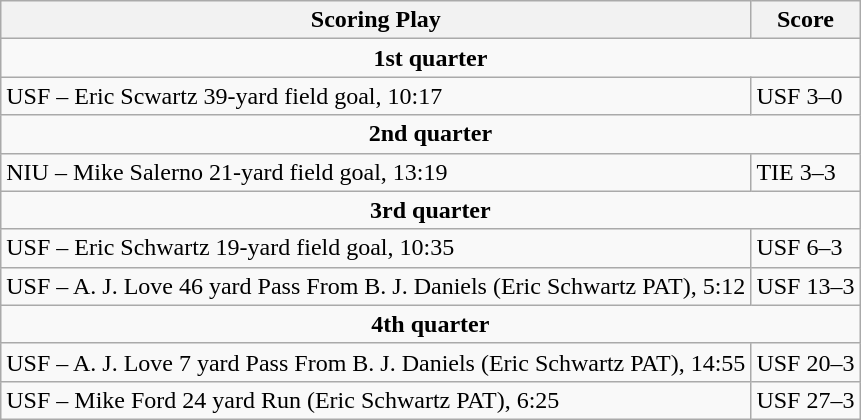<table class="wikitable">
<tr>
<th>Scoring Play</th>
<th>Score</th>
</tr>
<tr>
<td colspan="4" align="center"><strong>1st quarter</strong></td>
</tr>
<tr>
<td>USF – Eric Scwartz 39-yard field goal, 10:17</td>
<td>USF 3–0</td>
</tr>
<tr>
<td colspan="4" align="center"><strong>2nd quarter</strong></td>
</tr>
<tr>
<td>NIU – Mike Salerno 21-yard field goal, 13:19</td>
<td>TIE 3–3</td>
</tr>
<tr>
<td colspan="4" align="center"><strong>3rd quarter</strong></td>
</tr>
<tr>
<td>USF – Eric Schwartz 19-yard field goal, 10:35</td>
<td>USF 6–3</td>
</tr>
<tr>
<td>USF – A. J. Love 46 yard Pass From B. J. Daniels (Eric Schwartz PAT), 5:12</td>
<td>USF 13–3</td>
</tr>
<tr>
<td colspan="4" align="center"><strong>4th quarter</strong></td>
</tr>
<tr>
<td>USF – A. J. Love 7 yard Pass From B. J. Daniels (Eric Schwartz PAT), 14:55</td>
<td>USF 20–3</td>
</tr>
<tr>
<td>USF – Mike Ford 24 yard Run (Eric Schwartz PAT), 6:25</td>
<td>USF 27–3</td>
</tr>
</table>
